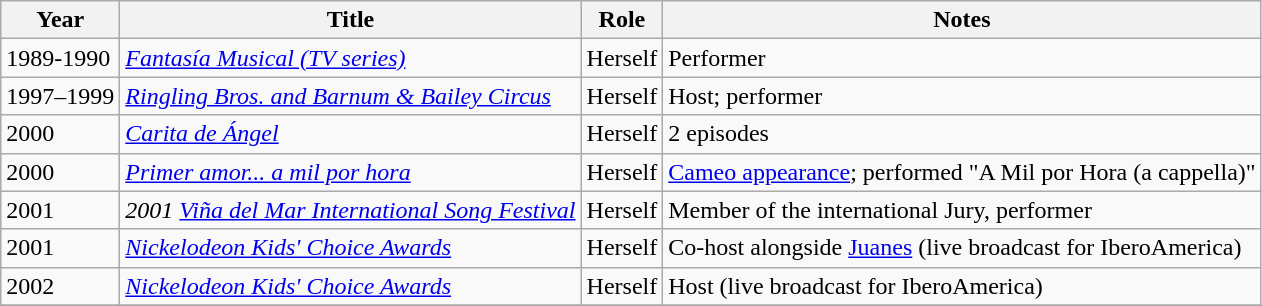<table class="wikitable">
<tr>
<th>Year</th>
<th>Title</th>
<th>Role</th>
<th>Notes</th>
</tr>
<tr>
<td>1989-1990</td>
<td><em><a href='#'>Fantasía Musical (TV series)</a></em></td>
<td>Herself</td>
<td>Performer</td>
</tr>
<tr>
<td>1997–1999</td>
<td><em><a href='#'>Ringling Bros. and Barnum & Bailey Circus</a></em></td>
<td>Herself</td>
<td>Host; performer</td>
</tr>
<tr>
<td>2000</td>
<td><em><a href='#'>Carita de Ángel</a></em></td>
<td>Herself</td>
<td>2 episodes</td>
</tr>
<tr>
<td>2000</td>
<td><em><a href='#'>Primer amor... a mil por hora</a></em></td>
<td>Herself</td>
<td><a href='#'>Cameo appearance</a>; performed "A Mil por Hora (a cappella)"</td>
</tr>
<tr>
<td>2001</td>
<td><em>2001 <a href='#'>Viña del Mar International Song Festival</a></em></td>
<td>Herself</td>
<td>Member of the international Jury, performer</td>
</tr>
<tr>
<td>2001</td>
<td><em><a href='#'>Nickelodeon Kids' Choice Awards</a></em></td>
<td>Herself</td>
<td>Co-host alongside <a href='#'>Juanes</a> (live broadcast for IberoAmerica)</td>
</tr>
<tr>
<td>2002</td>
<td><em><a href='#'>Nickelodeon Kids' Choice Awards</a></em></td>
<td>Herself</td>
<td>Host (live broadcast for IberoAmerica)</td>
</tr>
<tr>
</tr>
</table>
